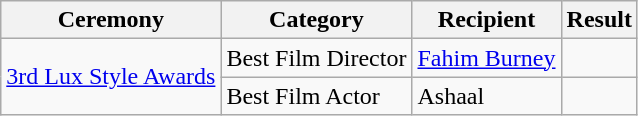<table class="wikitable style">
<tr>
<th>Ceremony</th>
<th>Category</th>
<th>Recipient</th>
<th>Result</th>
</tr>
<tr>
<td rowspan="2"><a href='#'>3rd Lux Style Awards</a></td>
<td>Best Film Director</td>
<td><a href='#'>Fahim Burney</a></td>
<td></td>
</tr>
<tr>
<td>Best Film Actor</td>
<td>Ashaal</td>
<td></td>
</tr>
</table>
